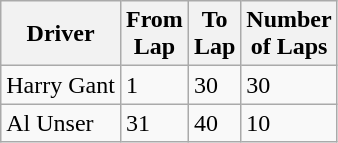<table class="wikitable">
<tr>
<th>Driver</th>
<th>From<br>Lap</th>
<th>To<br>Lap</th>
<th>Number<br>of Laps</th>
</tr>
<tr>
<td>Harry Gant</td>
<td>1</td>
<td>30</td>
<td>30</td>
</tr>
<tr>
<td>Al Unser</td>
<td>31</td>
<td>40</td>
<td>10</td>
</tr>
</table>
